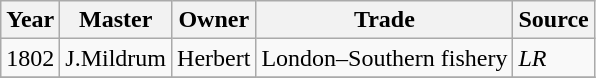<table class=" wikitable">
<tr>
<th>Year</th>
<th>Master</th>
<th>Owner</th>
<th>Trade</th>
<th>Source</th>
</tr>
<tr>
<td>1802</td>
<td>J.Mildrum</td>
<td>Herbert</td>
<td>London–Southern fishery</td>
<td><em>LR</em></td>
</tr>
<tr>
</tr>
</table>
